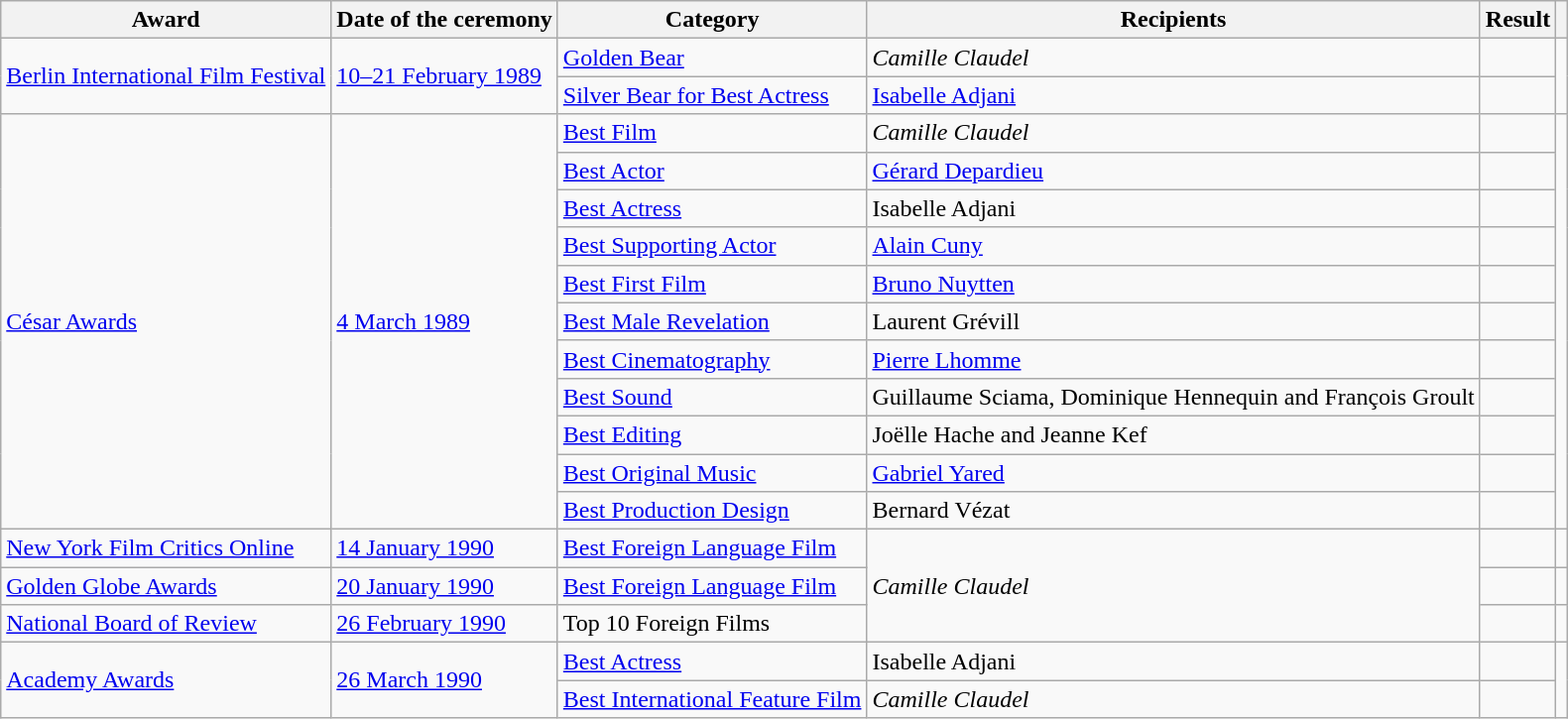<table class="wikitable plainrowheaders sortable">
<tr>
<th scope="col">Award</th>
<th scope="col">Date of the ceremony</th>
<th scope="col">Category</th>
<th scope="col">Recipients</th>
<th scope="col">Result</th>
<th class="unsortable" scope="col"></th>
</tr>
<tr>
<td rowspan="2"><a href='#'>Berlin International Film Festival</a></td>
<td rowspan="2"><a href='#'>10–21 February 1989</a></td>
<td><a href='#'>Golden Bear</a></td>
<td><em>Camille Claudel</em></td>
<td></td>
<td rowspan="2"></td>
</tr>
<tr>
<td><a href='#'>Silver Bear for Best Actress</a></td>
<td><a href='#'>Isabelle Adjani</a></td>
<td></td>
</tr>
<tr>
<td rowspan="11"><a href='#'>César Awards</a></td>
<td rowspan="11"><a href='#'>4 March 1989</a></td>
<td><a href='#'>Best Film</a></td>
<td><em>Camille Claudel</em></td>
<td></td>
<td rowspan="11"></td>
</tr>
<tr>
<td><a href='#'>Best Actor</a></td>
<td><a href='#'>Gérard Depardieu</a></td>
<td></td>
</tr>
<tr>
<td><a href='#'>Best Actress</a></td>
<td>Isabelle Adjani</td>
<td></td>
</tr>
<tr>
<td><a href='#'>Best Supporting Actor</a></td>
<td><a href='#'>Alain Cuny</a></td>
<td></td>
</tr>
<tr>
<td><a href='#'>Best First Film</a></td>
<td><a href='#'>Bruno Nuytten</a></td>
<td></td>
</tr>
<tr>
<td><a href='#'>Best Male Revelation</a></td>
<td>Laurent Grévill</td>
<td></td>
</tr>
<tr>
<td><a href='#'>Best Cinematography</a></td>
<td><a href='#'>Pierre Lhomme</a></td>
<td></td>
</tr>
<tr>
<td><a href='#'>Best Sound</a></td>
<td>Guillaume Sciama, Dominique Hennequin and François Groult</td>
<td></td>
</tr>
<tr>
<td><a href='#'>Best Editing</a></td>
<td>Joëlle Hache and Jeanne Kef</td>
<td></td>
</tr>
<tr>
<td><a href='#'>Best Original Music</a></td>
<td><a href='#'>Gabriel Yared</a></td>
<td></td>
</tr>
<tr>
<td><a href='#'>Best Production Design</a></td>
<td>Bernard Vézat</td>
<td></td>
</tr>
<tr>
<td><a href='#'>New York Film Critics Online</a></td>
<td><a href='#'>14 January 1990</a></td>
<td><a href='#'>Best Foreign Language Film</a></td>
<td rowspan="3"><em>Camille Claudel</em></td>
<td></td>
<td></td>
</tr>
<tr>
<td><a href='#'>Golden Globe Awards</a></td>
<td><a href='#'>20 January 1990</a></td>
<td><a href='#'>Best Foreign Language Film</a></td>
<td></td>
<td></td>
</tr>
<tr>
<td><a href='#'>National Board of Review</a></td>
<td><a href='#'>26 February 1990</a></td>
<td>Top 10 Foreign Films</td>
<td></td>
<td></td>
</tr>
<tr>
<td rowspan="2"><a href='#'>Academy Awards</a></td>
<td rowspan="2"><a href='#'>26 March 1990</a></td>
<td><a href='#'>Best Actress</a></td>
<td>Isabelle Adjani</td>
<td></td>
<td rowspan="2"></td>
</tr>
<tr>
<td><a href='#'>Best International Feature Film</a></td>
<td><em>Camille Claudel</em></td>
<td></td>
</tr>
</table>
